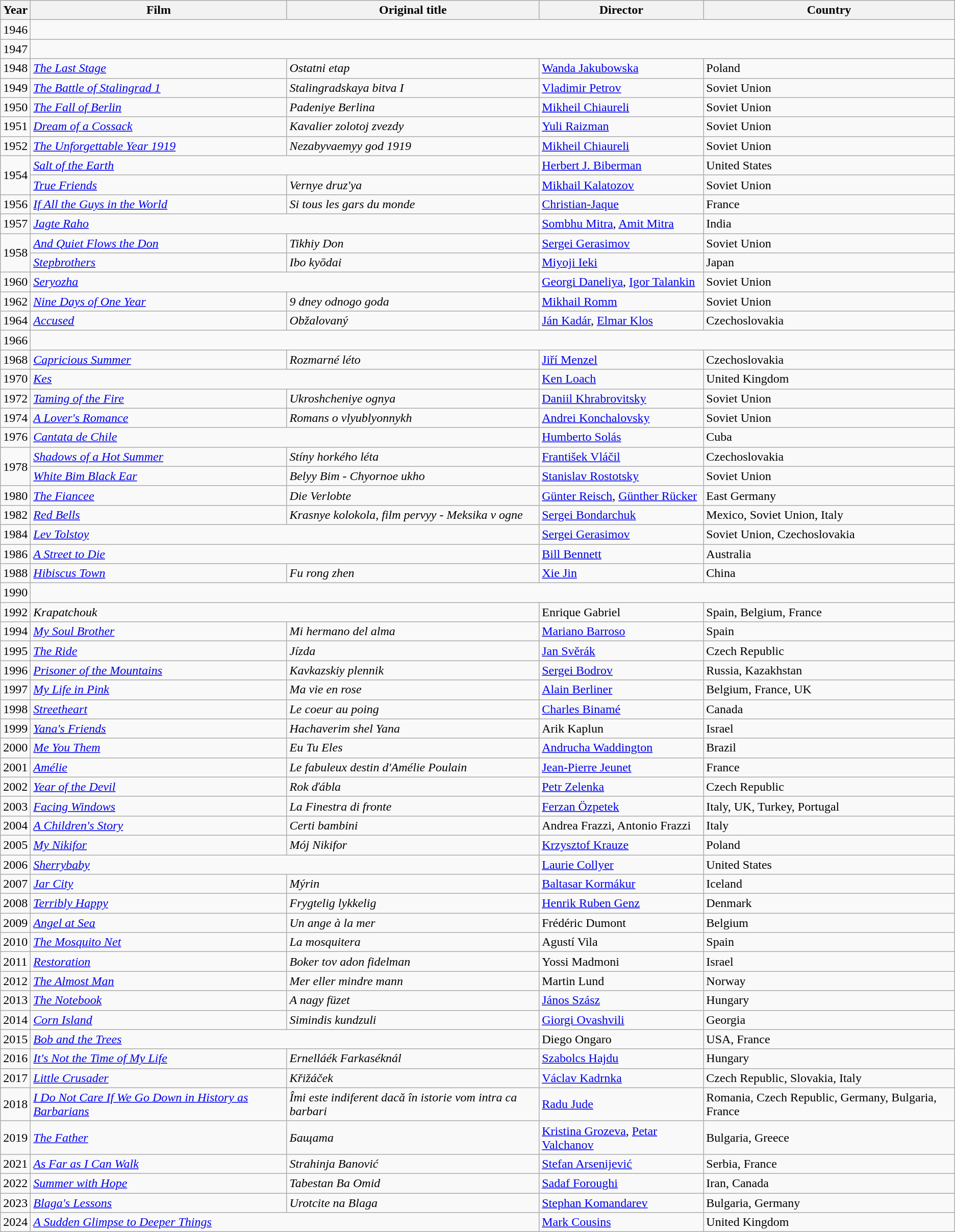<table class="wikitable sortable">
<tr>
<th>Year</th>
<th>Film</th>
<th>Original title</th>
<th>Director</th>
<th>Country</th>
</tr>
<tr>
<td>1946</td>
<td colspan=4 data-sort-value="ω"></td>
</tr>
<tr>
<td>1947</td>
<td colspan=4 data-sort-value="ω"></td>
</tr>
<tr>
<td>1948</td>
<td data-sort-value="Last Stage"><em><a href='#'>The Last Stage</a></em></td>
<td><em>Ostatni etap</em></td>
<td data-sort-value="Jakubowska"><a href='#'>Wanda Jakubowska</a></td>
<td>Poland</td>
</tr>
<tr>
<td>1949</td>
<td data-sort-value="Battle of S"><em><a href='#'>The Battle of Stalingrad 1</a></em></td>
<td><em>Stalingradskaya bitva I</em></td>
<td data-sort-value="Petrov"><a href='#'>Vladimir Petrov</a></td>
<td>Soviet Union</td>
</tr>
<tr>
<td>1950</td>
<td data-sort-value="Fall of B"><em><a href='#'>The Fall of Berlin</a></em></td>
<td><em>Padeniye Berlina</em></td>
<td data-sort-value="Chiaureli"><a href='#'>Mikheil Chiaureli</a></td>
<td>Soviet Union</td>
</tr>
<tr>
<td>1951</td>
<td><em><a href='#'>Dream of a Cossack</a></em></td>
<td><em>Kavalier zolotoj zvezdy</em></td>
<td data-sort-value="Raizman"><a href='#'>Yuli Raizman</a></td>
<td>Soviet Union</td>
</tr>
<tr>
<td>1952</td>
<td data-sort-value="Unforgettable"><em><a href='#'>The Unforgettable Year 1919</a></em></td>
<td><em>Nezabyvaemyy god 1919</em></td>
<td data-sort-value="Chiaureli"><a href='#'>Mikheil Chiaureli</a></td>
<td>Soviet Union</td>
</tr>
<tr>
<td rowspan="2">1954</td>
<td colspan=2><em><a href='#'>Salt of the Earth</a></em></td>
<td data-sort-value="Biberman"><a href='#'>Herbert J. Biberman</a></td>
<td>United States</td>
</tr>
<tr>
<td><em><a href='#'>True Friends</a></em></td>
<td><em>Vernye druz'ya</em></td>
<td data-sort-value="Kalatozov"><a href='#'>Mikhail Kalatozov</a></td>
<td>Soviet Union</td>
</tr>
<tr>
<td>1956</td>
<td><em><a href='#'>If All the Guys in the World</a></em></td>
<td><em>Si tous les gars du monde</em></td>
<td><a href='#'>Christian-Jaque</a></td>
<td>France</td>
</tr>
<tr>
<td>1957</td>
<td colspan=2><em><a href='#'>Jagte Raho</a></em></td>
<td data-sort-value="Mitra"><a href='#'>Sombhu Mitra</a>, <a href='#'>Amit Mitra</a></td>
<td>India</td>
</tr>
<tr>
<td rowspan="2">1958</td>
<td><em><a href='#'>And Quiet Flows the Don</a></em></td>
<td><em>Tikhiy Don</em></td>
<td data-sort-value="Gerasimov"><a href='#'>Sergei Gerasimov</a></td>
<td>Soviet Union</td>
</tr>
<tr>
<td><em><a href='#'>Stepbrothers</a></em></td>
<td><em>Ibo kyōdai</em></td>
<td data-sort-value="Ieki"><a href='#'>Miyoji Ieki</a></td>
<td>Japan</td>
</tr>
<tr>
<td>1960</td>
<td colspan=2><em><a href='#'>Seryozha</a></em></td>
<td data-sort-value="Daneliya"><a href='#'>Georgi Daneliya</a>, <a href='#'>Igor Talankin</a></td>
<td>Soviet Union</td>
</tr>
<tr>
<td>1962</td>
<td><em><a href='#'>Nine Days of One Year</a></em></td>
<td><em>9 dney odnogo goda</em></td>
<td data-sort-value="Romm"><a href='#'>Mikhail Romm</a></td>
<td>Soviet Union</td>
</tr>
<tr>
<td>1964</td>
<td><em><a href='#'>Accused</a></em></td>
<td><em>Obžalovaný</em></td>
<td data-sort-value="Kadar"><a href='#'>Ján Kadár</a>, <a href='#'>Elmar Klos</a></td>
<td>Czechoslovakia</td>
</tr>
<tr>
<td>1966</td>
<td colspan=4 data-sort-value="ω"></td>
</tr>
<tr>
<td>1968</td>
<td><em><a href='#'>Capricious Summer</a></em></td>
<td><em>Rozmarné léto</em></td>
<td data-sort-value="Menzel"><a href='#'>Jiří Menzel</a></td>
<td>Czechoslovakia</td>
</tr>
<tr>
<td>1970</td>
<td colspan=2><em><a href='#'>Kes</a></em></td>
<td data-sort-value="Loach"><a href='#'>Ken Loach</a></td>
<td>United Kingdom</td>
</tr>
<tr>
<td>1972</td>
<td><em><a href='#'>Taming of the Fire</a></em></td>
<td><em>Ukroshcheniye ognya</em></td>
<td data-sort-value="Khrabrovitsky"><a href='#'>Daniil Khrabrovitsky</a></td>
<td>Soviet Union</td>
</tr>
<tr>
<td>1974</td>
<td data-sort-value="Lovers"><em><a href='#'>A Lover's Romance</a></em></td>
<td><em>Romans o vlyublyonnykh</em></td>
<td data-sort-value="Konchalovsky"><a href='#'>Andrei Konchalovsky</a></td>
<td>Soviet Union</td>
</tr>
<tr>
<td>1976</td>
<td colspan=2 data-sort-value="Cantata"><em><a href='#'>Cantata de Chile</a></em></td>
<td data-sort-value="Solas"><a href='#'>Humberto Solás</a></td>
<td>Cuba</td>
</tr>
<tr>
<td rowspan="2">1978</td>
<td><em><a href='#'>Shadows of a Hot Summer</a></em></td>
<td><em>Stíny horkého léta</em></td>
<td data-sort-value="Vlacil"><a href='#'>František Vláčil</a></td>
<td>Czechoslovakia</td>
</tr>
<tr>
<td><em><a href='#'>White Bim Black Ear</a></em></td>
<td><em>Belyy Bim - Chyornoe ukho</em></td>
<td data-sort-value="Rostotsky"><a href='#'>Stanislav Rostotsky</a></td>
<td>Soviet Union</td>
</tr>
<tr>
<td>1980</td>
<td data-sort-value="Fiancee"><em><a href='#'>The Fiancee</a></em></td>
<td data-sort-value="Verlobte"><em>Die Verlobte</em></td>
<td data-sort-value="Reisch"><a href='#'>Günter Reisch</a>, <a href='#'>Günther Rücker</a></td>
<td>East Germany</td>
</tr>
<tr>
<td>1982</td>
<td><em><a href='#'>Red Bells</a></em></td>
<td><em>Krasnye kolokola, film pervyy - Meksika v ogne</em></td>
<td data-sort-value="Bondarchuk"><a href='#'>Sergei Bondarchuk</a></td>
<td>Mexico, Soviet Union, Italy</td>
</tr>
<tr>
<td>1984</td>
<td colspan=2><em><a href='#'>Lev Tolstoy</a></em></td>
<td data-sort-value="Gerasimov"><a href='#'>Sergei Gerasimov</a></td>
<td>Soviet Union, Czechoslovakia</td>
</tr>
<tr>
<td>1986</td>
<td colspan=2 data-sort-value="Street to D"><em><a href='#'>A Street to Die</a></em></td>
<td data-sort-value="Bennett"><a href='#'>Bill Bennett</a></td>
<td>Australia</td>
</tr>
<tr>
<td>1988</td>
<td><em><a href='#'>Hibiscus Town</a></em></td>
<td><em>Fu rong zhen</em></td>
<td data-sort-value="Jin"><a href='#'>Xie Jin</a></td>
<td>China</td>
</tr>
<tr>
<td>1990</td>
<td colspan=4 data-sort-value="ω"></td>
</tr>
<tr>
<td>1992</td>
<td colspan=2><em>Krapatchouk</em></td>
<td data-sort-value="Gabriel">Enrique Gabriel</td>
<td>Spain, Belgium, France</td>
</tr>
<tr>
<td>1994</td>
<td><em><a href='#'>My Soul Brother</a></em></td>
<td><em>Mi hermano del alma</em></td>
<td data-sort-value="Barroso"><a href='#'>Mariano Barroso</a></td>
<td>Spain</td>
</tr>
<tr>
<td>1995</td>
<td data-sort-value="Ride"><em><a href='#'>The Ride</a></em></td>
<td><em>Jízda</em></td>
<td data-sort-value="Sverak"><a href='#'>Jan Svěrák</a></td>
<td>Czech Republic</td>
</tr>
<tr>
<td>1996</td>
<td><em><a href='#'>Prisoner of the Mountains</a></em></td>
<td><em>Kavkazskiy plennik</em></td>
<td data-sort-value="Bodrov"><a href='#'>Sergei Bodrov</a></td>
<td>Russia, Kazakhstan</td>
</tr>
<tr>
<td>1997</td>
<td><em><a href='#'>My Life in Pink</a></em></td>
<td><em>Ma vie en rose</em></td>
<td data-sort-value="Berliner"><a href='#'>Alain Berliner</a></td>
<td>Belgium, France, UK</td>
</tr>
<tr>
<td>1998</td>
<td><em><a href='#'>Streetheart</a></em></td>
<td data-sort-value="Coeur"><em>Le coeur au poing</em></td>
<td data-sort-value="Biname"><a href='#'>Charles Binamé</a></td>
<td>Canada</td>
</tr>
<tr>
<td>1999</td>
<td><em><a href='#'>Yana's Friends</a></em></td>
<td><em>Hachaverim shel Yana</em></td>
<td data-sort-value="Kaplun">Arik Kaplun</td>
<td>Israel</td>
</tr>
<tr>
<td>2000</td>
<td><em><a href='#'>Me You Them</a></em></td>
<td><em>Eu Tu Eles</em></td>
<td data-sort-value="Waddington"><a href='#'>Andrucha Waddington</a></td>
<td>Brazil</td>
</tr>
<tr>
<td>2001</td>
<td><em><a href='#'>Amélie</a></em></td>
<td data-sort-value="Fabuleux"><em>Le fabuleux destin d'Amélie Poulain</em></td>
<td data-sort-value="Jeunet"><a href='#'>Jean-Pierre Jeunet</a></td>
<td>France</td>
</tr>
<tr>
<td>2002</td>
<td><em><a href='#'>Year of the Devil</a></em></td>
<td><em>Rok ďábla</em></td>
<td data-sort-value="Zelenka"><a href='#'>Petr Zelenka</a></td>
<td>Czech Republic</td>
</tr>
<tr>
<td>2003</td>
<td><em><a href='#'>Facing Windows</a></em></td>
<td data-sort-value="Finestra"><em>La Finestra di fronte</em></td>
<td data-sort-value="Ozpetek"><a href='#'>Ferzan Özpetek</a></td>
<td>Italy, UK, Turkey, Portugal</td>
</tr>
<tr>
<td>2004</td>
<td data-sort-value="Children"><em><a href='#'>A Children's Story</a></em></td>
<td><em>Certi bambini</em></td>
<td data-sort-value="Frazzi">Andrea Frazzi, Antonio Frazzi</td>
<td>Italy</td>
</tr>
<tr>
<td>2005</td>
<td><em><a href='#'>My Nikifor</a></em></td>
<td><em>Mój Nikifor</em></td>
<td data-sort-value="Krauze"><a href='#'>Krzysztof Krauze</a></td>
<td>Poland</td>
</tr>
<tr>
<td>2006</td>
<td colspan=2><em><a href='#'>Sherrybaby</a></em></td>
<td data-sort-value="Collyer"><a href='#'>Laurie Collyer</a></td>
<td>United States</td>
</tr>
<tr>
<td>2007</td>
<td><em><a href='#'>Jar City</a></em></td>
<td><em>Mýrin</em></td>
<td data-sort-value="Kormakur"><a href='#'>Baltasar Kormákur</a></td>
<td>Iceland</td>
</tr>
<tr>
<td>2008</td>
<td><em><a href='#'>Terribly Happy</a></em></td>
<td><em>Frygtelig lykkelig</em></td>
<td data-sort-value="Genz"><a href='#'>Henrik Ruben Genz</a></td>
<td>Denmark</td>
</tr>
<tr>
<td>2009</td>
<td><em><a href='#'>Angel at Sea</a></em></td>
<td data-sort-value="Ange"><em>Un ange à la mer</em></td>
<td data-sort-value="Dumont">Frédéric Dumont</td>
<td>Belgium</td>
</tr>
<tr>
<td>2010</td>
<td data-sort-value="Mosquito"><em><a href='#'>The Mosquito Net</a></em></td>
<td data-sort-value="Mosquitera"><em>La mosquitera</em></td>
<td data-sort-value="Vila">Agustí Vila</td>
<td>Spain</td>
</tr>
<tr>
<td>2011</td>
<td><em><a href='#'>Restoration</a></em></td>
<td><em>Boker tov adon fidelman</em></td>
<td data-sort-value="Madmoni">Yossi Madmoni</td>
<td>Israel</td>
</tr>
<tr>
<td>2012</td>
<td data-sort-value="Almost M"><em><a href='#'>The Almost Man</a></em></td>
<td><em>Mer eller mindre mann</em></td>
<td data-sort-value="Lund">Martin Lund</td>
<td>Norway</td>
</tr>
<tr>
<td>2013</td>
<td data-sort-value="Notebook"><em><a href='#'>The Notebook</a></em></td>
<td data-sort-value="Nagy"><em>A nagy füzet</em></td>
<td data-sort-value="Szasz"><a href='#'>János Szász</a></td>
<td>Hungary</td>
</tr>
<tr>
<td>2014</td>
<td><em><a href='#'>Corn Island</a></em></td>
<td><em>Simindis kundzuli</em></td>
<td data-sort-value="Ovashvili"><a href='#'>Giorgi Ovashvili</a></td>
<td>Georgia</td>
</tr>
<tr>
<td>2015</td>
<td colspan=2><em><a href='#'>Bob and the Trees</a></em></td>
<td data-sort-value="Ongaro">Diego Ongaro</td>
<td>USA, France</td>
</tr>
<tr>
<td>2016</td>
<td><em><a href='#'>It's Not the Time of My Life</a></em></td>
<td><em>Ernelláék Farkaséknál</em></td>
<td data-sort-value="Hajdu"><a href='#'>Szabolcs Hajdu</a></td>
<td>Hungary</td>
</tr>
<tr>
<td>2017</td>
<td><em><a href='#'>Little Crusader</a></em></td>
<td><em>Křižáček</em></td>
<td data-sort-value="Kadrnka"><a href='#'>Václav Kadrnka</a></td>
<td>Czech Republic, Slovakia, Italy</td>
</tr>
<tr>
<td>2018</td>
<td><em><a href='#'>I Do Not Care If We Go Down in History as Barbarians</a></em></td>
<td><em>Îmi este indiferent dacă în istorie vom intra ca barbari</em></td>
<td><a href='#'>Radu Jude</a></td>
<td>Romania, Czech Republic, Germany, Bulgaria, France</td>
</tr>
<tr>
<td>2019</td>
<td><em><a href='#'>The Father</a></em></td>
<td><em>Бащата</em></td>
<td><a href='#'>Kristina Grozeva</a>, <a href='#'>Petar Valchanov</a></td>
<td>Bulgaria, Greece</td>
</tr>
<tr>
<td>2021</td>
<td><em><a href='#'>As Far as I Can Walk</a></em></td>
<td><em>Strahinja Banović</em></td>
<td><a href='#'>Stefan Arsenijević</a></td>
<td>Serbia, France</td>
</tr>
<tr>
<td>2022</td>
<td><em><a href='#'>Summer with Hope</a></em></td>
<td><em>Tabestan Ba Omid</em></td>
<td><a href='#'>Sadaf Foroughi</a></td>
<td>Iran, Canada</td>
</tr>
<tr>
<td>2023</td>
<td><em><a href='#'>Blaga's Lessons</a></em></td>
<td><em>Urotcite na Blaga </em></td>
<td><a href='#'>Stephan Komandarev</a></td>
<td>Bulgaria, Germany</td>
</tr>
<tr>
<td>2024</td>
<td colspan=2><em><a href='#'>A Sudden Glimpse to Deeper Things</a></em></td>
<td><a href='#'>Mark Cousins</a></td>
<td>United Kingdom</td>
</tr>
</table>
